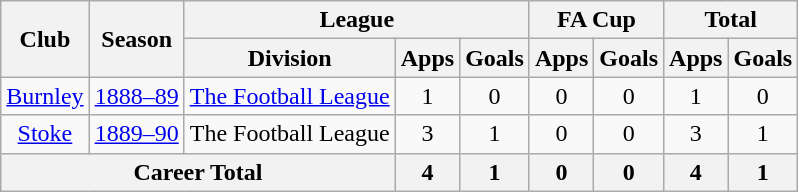<table class="wikitable" style="text-align: center;">
<tr>
<th rowspan="2">Club</th>
<th rowspan="2">Season</th>
<th colspan="3">League</th>
<th colspan="2">FA Cup</th>
<th colspan="2">Total</th>
</tr>
<tr>
<th>Division</th>
<th>Apps</th>
<th>Goals</th>
<th>Apps</th>
<th>Goals</th>
<th>Apps</th>
<th>Goals</th>
</tr>
<tr>
<td><a href='#'>Burnley</a></td>
<td><a href='#'>1888–89</a></td>
<td><a href='#'>The Football League</a></td>
<td>1</td>
<td>0</td>
<td>0</td>
<td>0</td>
<td>1</td>
<td>0</td>
</tr>
<tr>
<td><a href='#'>Stoke</a></td>
<td><a href='#'>1889–90</a></td>
<td>The Football League</td>
<td>3</td>
<td>1</td>
<td>0</td>
<td>0</td>
<td>3</td>
<td>1</td>
</tr>
<tr>
<th colspan="3">Career Total</th>
<th>4</th>
<th>1</th>
<th>0</th>
<th>0</th>
<th>4</th>
<th>1</th>
</tr>
</table>
